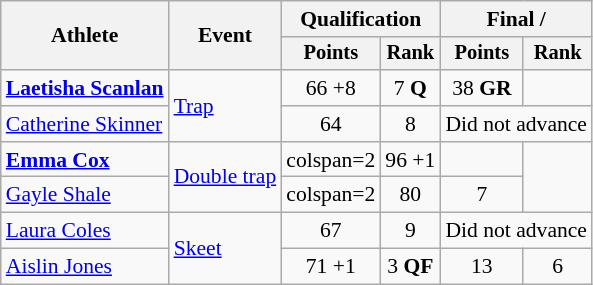<table class=wikitable style=font-size:90%;text-align:center>
<tr>
<th rowspan=2>Athlete</th>
<th rowspan=2>Event</th>
<th colspan=2>Qualification</th>
<th colspan=2>Final / </th>
</tr>
<tr style=font-size:95%>
<th>Points</th>
<th>Rank</th>
<th>Points</th>
<th>Rank</th>
</tr>
<tr>
<td align=left><strong><a href='#'>Laetisha Scanlan</a></strong></td>
<td align=left rowspan=2><a href='#'>Trap</a></td>
<td>66 +8</td>
<td>7 <strong>Q</strong></td>
<td>38 <strong>GR</strong></td>
<td></td>
</tr>
<tr>
<td align=left><a href='#'>Catherine Skinner</a></td>
<td>64</td>
<td>8</td>
<td colspan=2>Did not advance</td>
</tr>
<tr>
<td align=left><strong><a href='#'>Emma Cox</a></strong></td>
<td align=left rowspan=2><a href='#'>Double trap</a></td>
<td>colspan=2 </td>
<td>96 +1</td>
<td></td>
</tr>
<tr>
<td align=left><a href='#'>Gayle Shale</a></td>
<td>colspan=2 </td>
<td>80</td>
<td>7</td>
</tr>
<tr>
<td align=left><a href='#'>Laura Coles</a></td>
<td align=left  rowspan=2><a href='#'>Skeet</a></td>
<td>67</td>
<td>9</td>
<td colspan=2>Did not advance</td>
</tr>
<tr>
<td align=left><a href='#'>Aislin Jones</a></td>
<td>71 +1</td>
<td>3 <strong>QF</strong></td>
<td>13</td>
<td>6</td>
</tr>
</table>
